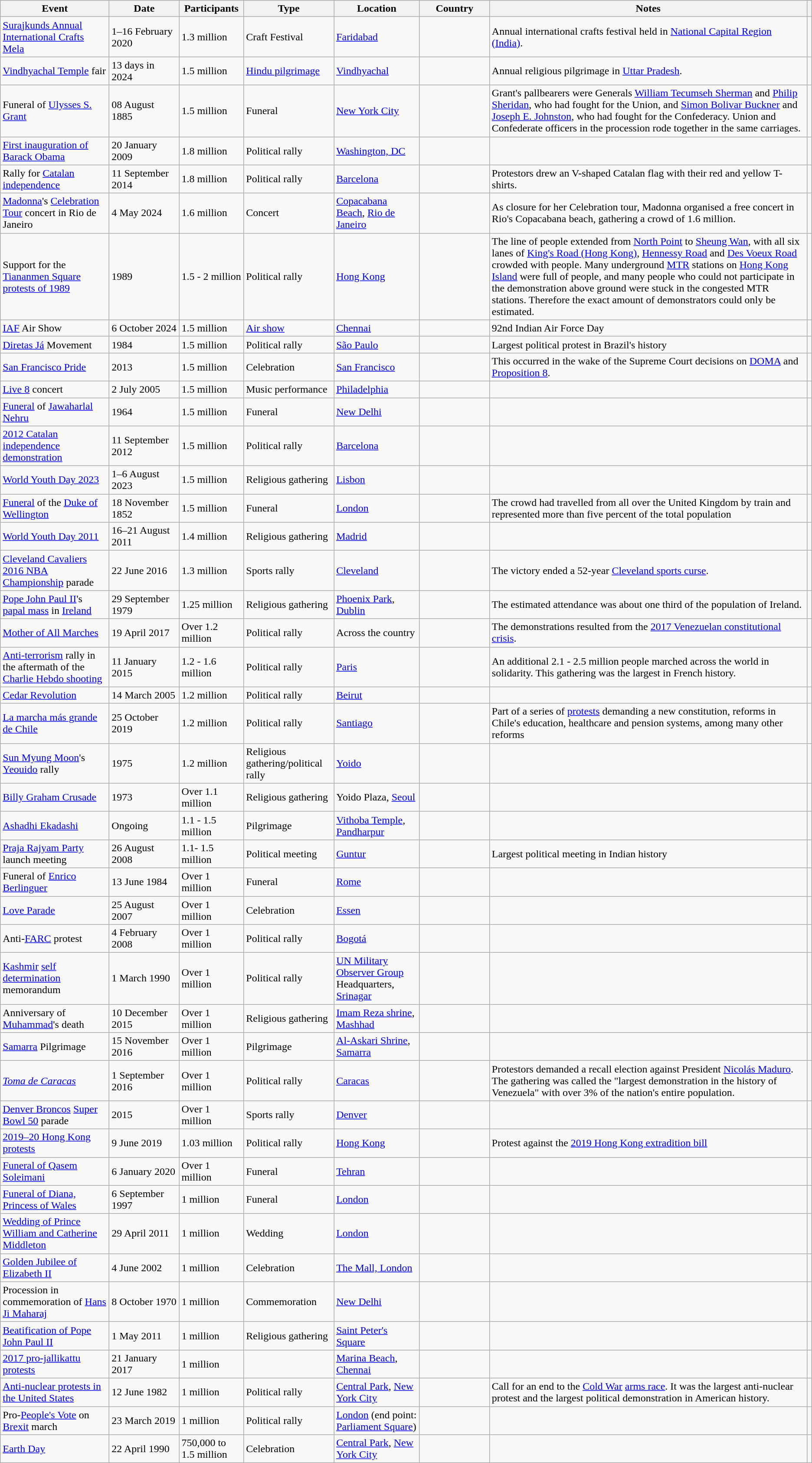<table class="wikitable sortable">
<tr>
<th width=160>Event</th>
<th data-sort-type="date" width=100>Date</th>
<th>Participants</th>
<th>Type</th>
<th>Location</th>
<th width=100>Country</th>
<th class=unsortable>Notes</th>
<th class="unsortable"></th>
</tr>
<tr>
<td><a href='#'>Surajkunds Annual International Crafts Mela</a></td>
<td>1–16 February 2020</td>
<td>1.3 million</td>
<td>Craft Festival</td>
<td><a href='#'>Faridabad</a></td>
<td></td>
<td>Annual international crafts festival held in <a href='#'>National Capital Region (India)</a>.</td>
<td></td>
</tr>
<tr>
<td><a href='#'>Vindhyachal Temple</a> fair</td>
<td>13 days in 2024</td>
<td>1.5 million</td>
<td><a href='#'>Hindu pilgrimage</a></td>
<td><a href='#'>Vindhyachal</a></td>
<td></td>
<td>Annual religious pilgrimage in <a href='#'>Uttar Pradesh</a>.</td>
<td></td>
</tr>
<tr>
<td>Funeral of <a href='#'>Ulysses S. Grant</a></td>
<td>08 August 1885</td>
<td>1.5 million</td>
<td>Funeral</td>
<td><a href='#'>New York City</a></td>
<td></td>
<td>Grant's pallbearers were Generals <a href='#'>William Tecumseh Sherman</a> and <a href='#'>Philip Sheridan</a>, who had fought for the Union, and <a href='#'>Simon Bolivar Buckner</a> and <a href='#'>Joseph E. Johnston</a>, who had fought for the Confederacy. Union and Confederate officers in the procession rode together in the same carriages.</td>
<td></td>
</tr>
<tr>
<td><a href='#'>First inauguration of Barack Obama</a></td>
<td>20 January 2009</td>
<td>1.8 million</td>
<td>Political rally</td>
<td><a href='#'>Washington, DC</a></td>
<td></td>
<td></td>
<td></td>
</tr>
<tr>
<td>Rally for <a href='#'>Catalan independence</a></td>
<td>11 September 2014</td>
<td>1.8 million</td>
<td>Political rally</td>
<td><a href='#'>Barcelona</a></td>
<td></td>
<td>Protestors drew an  V-shaped Catalan flag with their red and yellow T-shirts.</td>
<td></td>
</tr>
<tr>
<td><a href='#'>Madonna</a>'s <a href='#'>Celebration Tour</a> concert in Rio de Janeiro</td>
<td>4 May 2024</td>
<td>1.6 million</td>
<td>Concert</td>
<td><a href='#'>Copacabana Beach</a>, <a href='#'>Rio de Janeiro</a></td>
<td></td>
<td>As closure for her Celebration tour, Madonna organised a free concert in Rio's Copacabana beach, gathering a crowd of 1.6 million.</td>
<td></td>
</tr>
<tr>
<td>Support for the <a href='#'>Tiananmen Square protests of 1989</a></td>
<td>1989</td>
<td>1.5 - 2 million</td>
<td>Political rally</td>
<td><a href='#'>Hong Kong</a></td>
<td></td>
<td>The line of people extended from <a href='#'>North Point</a> to <a href='#'>Sheung Wan</a>, with all six lanes of <a href='#'>King's Road (Hong Kong)</a>, <a href='#'>Hennessy Road</a> and <a href='#'>Des Voeux Road</a> crowded with people. Many underground <a href='#'>MTR</a> stations on <a href='#'>Hong Kong Island</a> were full of people, and many people who could not participate in the demonstration above ground were stuck in the congested MTR stations. Therefore the exact amount of demonstrators could only be estimated.</td>
<td></td>
</tr>
<tr>
<td><a href='#'>IAF</a> Air Show</td>
<td>6 October 2024</td>
<td>1.5 million</td>
<td><a href='#'>Air show</a></td>
<td><a href='#'>Chennai</a></td>
<td></td>
<td>92nd Indian Air Force Day</td>
<td></td>
</tr>
<tr>
<td><a href='#'>Diretas Já</a> Movement</td>
<td>1984</td>
<td>1.5 million</td>
<td>Political rally</td>
<td><a href='#'>São Paulo</a></td>
<td></td>
<td>Largest political protest in Brazil's history</td>
<td></td>
</tr>
<tr>
<td><a href='#'>San Francisco Pride</a></td>
<td>2013</td>
<td>1.5 million</td>
<td>Celebration</td>
<td><a href='#'>San Francisco</a></td>
<td></td>
<td>This occurred in the wake of the Supreme Court decisions on <a href='#'>DOMA</a> and <a href='#'>Proposition 8</a>.</td>
<td></td>
</tr>
<tr>
<td><a href='#'>Live 8</a> concert</td>
<td>2 July 2005</td>
<td>1.5 million</td>
<td>Music performance</td>
<td><a href='#'>Philadelphia</a></td>
<td></td>
<td></td>
<td></td>
</tr>
<tr>
<td><a href='#'>Funeral</a> of <a href='#'>Jawaharlal Nehru</a></td>
<td>1964</td>
<td>1.5 million</td>
<td>Funeral</td>
<td><a href='#'>New Delhi</a></td>
<td></td>
<td></td>
<td></td>
</tr>
<tr>
<td><a href='#'>2012 Catalan independence demonstration</a></td>
<td>11 September 2012</td>
<td>1.5 million</td>
<td>Political rally</td>
<td><a href='#'>Barcelona</a></td>
<td></td>
<td></td>
<td></td>
</tr>
<tr>
<td><a href='#'>World Youth Day 2023</a></td>
<td>1–6 August 2023</td>
<td>1.5 million</td>
<td>Religious gathering</td>
<td><a href='#'>Lisbon</a></td>
<td></td>
<td></td>
<td></td>
</tr>
<tr>
<td><a href='#'>Funeral</a> of the <a href='#'>Duke of Wellington</a></td>
<td>18 November 1852</td>
<td>1.5 million</td>
<td>Funeral</td>
<td><a href='#'>London</a></td>
<td></td>
<td>The crowd had travelled from all over the United Kingdom by train and represented more than five percent of the total population</td>
<td></td>
</tr>
<tr>
<td><a href='#'>World Youth Day 2011</a></td>
<td>16–21 August 2011</td>
<td>1.4 million</td>
<td>Religious gathering</td>
<td><a href='#'>Madrid</a></td>
<td></td>
<td></td>
<td></td>
</tr>
<tr>
<td><a href='#'>Cleveland Cavaliers</a> <a href='#'>2016 NBA Championship</a> parade</td>
<td>22 June 2016</td>
<td>1.3 million</td>
<td>Sports rally</td>
<td><a href='#'>Cleveland</a></td>
<td></td>
<td>The victory ended a 52-year <a href='#'>Cleveland sports curse</a>.</td>
<td></td>
</tr>
<tr>
<td><a href='#'>Pope John Paul II</a>'s <a href='#'>papal mass</a> in <a href='#'>Ireland</a></td>
<td>29 September 1979</td>
<td>1.25 million</td>
<td>Religious gathering</td>
<td><a href='#'>Phoenix Park</a>, <a href='#'>Dublin</a></td>
<td></td>
<td>The estimated attendance was about one third of the population of Ireland.</td>
<td></td>
</tr>
<tr>
<td><a href='#'>Mother of All Marches</a></td>
<td>19 April 2017</td>
<td>Over 1.2 million</td>
<td>Political rally</td>
<td>Across the country</td>
<td></td>
<td>The demonstrations resulted from the <a href='#'>2017 Venezuelan constitutional crisis</a>.</td>
<td></td>
</tr>
<tr>
<td><a href='#'>Anti-terrorism</a> rally in the aftermath of the <a href='#'>Charlie Hebdo shooting</a></td>
<td>11 January 2015</td>
<td>1.2 - 1.6 million</td>
<td>Political rally</td>
<td><a href='#'>Paris</a></td>
<td></td>
<td>An additional 2.1 - 2.5 million people marched across the world in solidarity. This gathering was the largest in French history.</td>
<td></td>
</tr>
<tr>
<td><a href='#'>Cedar Revolution</a></td>
<td>14 March 2005</td>
<td>1.2 million</td>
<td>Political rally</td>
<td><a href='#'>Beirut</a></td>
<td></td>
<td></td>
<td></td>
</tr>
<tr>
<td><a href='#'>La marcha más grande de Chile</a></td>
<td>25 October 2019</td>
<td>1.2 million</td>
<td>Political rally</td>
<td><a href='#'>Santiago</a></td>
<td></td>
<td>Part of a series of <a href='#'>protests</a> demanding a new constitution, reforms in Chile's education, healthcare and pension systems, among many other reforms</td>
<td></td>
</tr>
<tr>
<td><a href='#'>Sun Myung Moon</a>'s <a href='#'>Yeouido</a> rally</td>
<td>1975</td>
<td>1.2 million</td>
<td>Religious gathering/political rally</td>
<td><a href='#'>Yoido</a></td>
<td></td>
<td></td>
<td></td>
</tr>
<tr>
<td><a href='#'>Billy Graham Crusade</a></td>
<td>1973</td>
<td>Over 1.1 million</td>
<td>Religious gathering</td>
<td>Yoido Plaza, <a href='#'>Seoul</a></td>
<td></td>
<td></td>
<td></td>
</tr>
<tr>
<td><a href='#'>Ashadhi Ekadashi</a></td>
<td>Ongoing</td>
<td>1.1 - 1.5 million</td>
<td>Pilgrimage</td>
<td><a href='#'>Vithoba Temple</a>, <a href='#'>Pandharpur</a></td>
<td></td>
<td></td>
<td></td>
</tr>
<tr>
<td><a href='#'>Praja Rajyam Party</a> launch meeting</td>
<td>26 August 2008</td>
<td>1.1- 1.5 million</td>
<td>Political meeting</td>
<td><a href='#'>Guntur</a></td>
<td></td>
<td>Largest political meeting in Indian history</td>
<td></td>
</tr>
<tr>
<td>Funeral of <a href='#'>Enrico Berlinguer</a></td>
<td>13 June 1984</td>
<td>Over 1 million</td>
<td>Funeral</td>
<td><a href='#'>Rome</a></td>
<td></td>
<td></td>
<td></td>
</tr>
<tr>
<td><a href='#'>Love Parade</a></td>
<td>25 August 2007</td>
<td>Over 1 million</td>
<td>Celebration</td>
<td><a href='#'>Essen</a></td>
<td></td>
<td></td>
<td></td>
</tr>
<tr>
<td>Anti-<a href='#'>FARC</a> protest</td>
<td>4 February 2008</td>
<td>Over 1 million</td>
<td>Political rally</td>
<td><a href='#'>Bogotá</a></td>
<td></td>
<td></td>
<td></td>
</tr>
<tr>
<td><a href='#'>Kashmir</a> <a href='#'>self determination</a> memorandum</td>
<td>1 March 1990</td>
<td>Over 1 million</td>
<td>Political rally</td>
<td><a href='#'>UN Military Observer Group</a> Headquarters, <a href='#'>Srinagar</a></td>
<td></td>
<td></td>
<td></td>
</tr>
<tr>
<td>Anniversary of <a href='#'>Muhammad</a>'s death</td>
<td>10 December 2015</td>
<td>Over 1 million</td>
<td>Religious gathering</td>
<td><a href='#'>Imam Reza shrine</a>, <a href='#'>Mashhad</a></td>
<td></td>
<td></td>
<td></td>
</tr>
<tr>
<td><a href='#'>Samarra</a> Pilgrimage</td>
<td>15 November 2016</td>
<td>Over 1 million</td>
<td>Pilgrimage</td>
<td><a href='#'>Al-Askari Shrine</a>, <a href='#'>Samarra</a></td>
<td></td>
<td></td>
<td></td>
</tr>
<tr>
<td><em><a href='#'>Toma de Caracas</a></em></td>
<td>1 September 2016</td>
<td>Over 1 million</td>
<td>Political rally</td>
<td><a href='#'>Caracas</a></td>
<td></td>
<td>Protestors demanded a recall election against President <a href='#'>Nicolás Maduro</a>. The gathering was called the "largest demonstration in the history of Venezuela" with over 3% of the nation's entire population.</td>
<td></td>
</tr>
<tr>
<td><a href='#'>Denver Broncos</a> <a href='#'>Super Bowl 50</a> parade</td>
<td>2015</td>
<td>Over 1 million</td>
<td>Sports rally</td>
<td><a href='#'>Denver</a></td>
<td></td>
<td></td>
<td></td>
</tr>
<tr>
<td><a href='#'>2019–20 Hong Kong protests</a></td>
<td>9 June 2019</td>
<td>1.03 million</td>
<td>Political rally</td>
<td><a href='#'>Hong Kong</a></td>
<td></td>
<td>Protest against the <a href='#'>2019 Hong Kong extradition bill</a></td>
<td></td>
</tr>
<tr>
<td><a href='#'>Funeral of Qasem Soleimani</a></td>
<td>6 January 2020</td>
<td>Over 1 million</td>
<td>Funeral</td>
<td><a href='#'>Tehran</a></td>
<td></td>
<td></td>
<td></td>
</tr>
<tr>
<td><a href='#'>Funeral of Diana, Princess of Wales</a></td>
<td>6 September 1997</td>
<td>1 million</td>
<td>Funeral</td>
<td><a href='#'>London</a></td>
<td></td>
<td></td>
<td></td>
</tr>
<tr>
<td><a href='#'>Wedding of Prince William and Catherine Middleton</a></td>
<td>29 April 2011</td>
<td>1 million</td>
<td>Wedding</td>
<td><a href='#'>London</a></td>
<td></td>
<td></td>
<td></td>
</tr>
<tr>
<td><a href='#'>Golden Jubilee of Elizabeth II</a></td>
<td>4 June 2002</td>
<td>1 million</td>
<td>Celebration</td>
<td><a href='#'>The Mall, London</a></td>
<td></td>
<td></td>
<td></td>
</tr>
<tr>
<td>Procession in commemoration of <a href='#'>Hans Ji Maharaj</a></td>
<td>8 October 1970</td>
<td>1 million</td>
<td>Commemoration</td>
<td><a href='#'>New Delhi</a></td>
<td></td>
<td></td>
<td></td>
</tr>
<tr>
<td><a href='#'>Beatification of Pope John Paul II</a></td>
<td>1 May 2011</td>
<td>1 million</td>
<td>Religious gathering</td>
<td><a href='#'>Saint Peter's Square</a></td>
<td></td>
<td></td>
<td></td>
</tr>
<tr>
<td><a href='#'>2017 pro-jallikattu protests</a></td>
<td>21 January 2017</td>
<td>1 million</td>
<td></td>
<td><a href='#'>Marina Beach</a>, <a href='#'>Chennai</a></td>
<td></td>
<td></td>
<td></td>
</tr>
<tr>
<td><a href='#'>Anti-nuclear protests in the United States</a></td>
<td>12 June 1982</td>
<td>1 million</td>
<td>Political rally</td>
<td><a href='#'>Central Park</a>, <a href='#'>New York City</a></td>
<td></td>
<td>Call for an end to the <a href='#'>Cold War</a> <a href='#'>arms race</a>. It was the largest anti-nuclear protest and the largest political demonstration in American history.</td>
<td></td>
</tr>
<tr>
<td>Pro-<a href='#'>People's Vote</a> on <a href='#'>Brexit</a> march</td>
<td>23 March 2019</td>
<td>1 million</td>
<td>Political rally</td>
<td><a href='#'>London</a> (end point: <a href='#'>Parliament Square</a>)</td>
<td></td>
<td></td>
<td></td>
</tr>
<tr>
<td><a href='#'>Earth Day</a></td>
<td>22 April 1990</td>
<td>750,000 to 1.5 million</td>
<td>Celebration</td>
<td><a href='#'>Central Park</a>, <a href='#'>New York City</a></td>
<td></td>
<td></td>
<td></td>
</tr>
</table>
